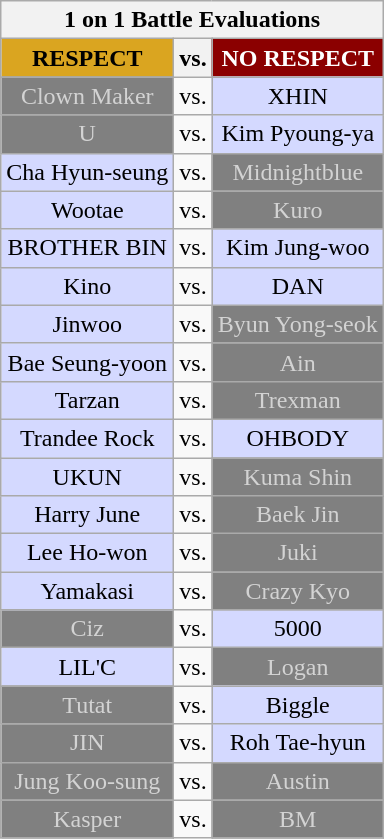<table class="wikitable collapsible collapsed" style="text-align:center">
<tr>
<th colspan="3">1 on 1 Battle Evaluations</th>
</tr>
<tr>
<th style="background:Goldenrod">RESPECT</th>
<th>vs.</th>
<th style="background:DarkRed;color:white">NO RESPECT</th>
</tr>
<tr>
<td style="background:grey;color:lightgrey">Clown Maker</td>
<td>vs.</td>
<td style="background:#D4D9FF">XHIN</td>
</tr>
<tr>
<td style="background:grey;color:lightgrey">U</td>
<td>vs.</td>
<td style="background:#D4D9FF">Kim Pyoung-ya</td>
</tr>
<tr>
<td style="background:#D4D9FF">Cha Hyun-seung</td>
<td>vs.</td>
<td style="background:grey;color:lightgrey">Midnightblue</td>
</tr>
<tr>
<td style="background:#D4D9FF">Wootae</td>
<td>vs.</td>
<td style="background:grey;color:lightgrey">Kuro</td>
</tr>
<tr>
<td style="background:#D4D9FF">BROTHER BIN</td>
<td>vs.</td>
<td style="background:#D4D9FF">Kim Jung-woo</td>
</tr>
<tr>
<td style="background:#D4D9FF">Kino</td>
<td>vs.</td>
<td style="background:#D4D9FF">DAN</td>
</tr>
<tr>
<td style="background:#D4D9FF">Jinwoo</td>
<td>vs.</td>
<td style="background:grey;color:lightgrey">Byun Yong-seok</td>
</tr>
<tr>
<td style="background:#D4D9FF">Bae Seung-yoon</td>
<td>vs.</td>
<td style="background:grey;color:lightgrey">Ain</td>
</tr>
<tr>
<td style="background:#D4D9FF">Tarzan</td>
<td>vs.</td>
<td style="background:grey;color:lightgrey">Trexman</td>
</tr>
<tr>
<td style="background:#D4D9FF">Trandee Rock</td>
<td>vs.</td>
<td style="background:#D4D9FF">OHBODY</td>
</tr>
<tr>
<td style="background:#D4D9FF">UKUN</td>
<td>vs.</td>
<td style="background:grey;color:lightgrey">Kuma Shin</td>
</tr>
<tr>
<td style="background:#D4D9FF">Harry June</td>
<td>vs.</td>
<td style="background:grey;color:lightgrey">Baek Jin</td>
</tr>
<tr>
<td style="background:#D4D9FF">Lee Ho-won</td>
<td>vs.</td>
<td style="background:grey;color:lightgrey">Juki</td>
</tr>
<tr>
<td style="background:#D4D9FF">Yamakasi</td>
<td>vs.</td>
<td style="background:grey;color:lightgrey">Crazy Kyo</td>
</tr>
<tr>
<td style="background:grey;color:lightgrey">Ciz</td>
<td>vs.</td>
<td style="background:#D4D9FF">5000</td>
</tr>
<tr>
<td style="background:#D4D9FF">LIL'C</td>
<td>vs.</td>
<td style="background:grey;color:lightgrey">Logan</td>
</tr>
<tr>
<td style="background:grey;color:lightgrey">Tutat</td>
<td>vs.</td>
<td style="background:#D4D9FF">Biggle</td>
</tr>
<tr>
<td style="background:grey;color:lightgrey">JIN</td>
<td>vs.</td>
<td style="background:#D4D9FF">Roh Tae-hyun</td>
</tr>
<tr>
<td style="background:grey;color:lightgrey">Jung Koo-sung</td>
<td>vs.</td>
<td style="background:grey;color:lightgrey">Austin</td>
</tr>
<tr>
<td style="background:grey;color:lightgrey">Kasper</td>
<td>vs.</td>
<td style="background:grey;color:lightgrey">BM</td>
</tr>
</table>
